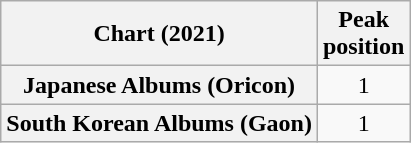<table class="wikitable sortable plainrowheaders" style="text-align:center">
<tr>
<th scope="col">Chart (2021)</th>
<th scope="col">Peak<br>position</th>
</tr>
<tr>
<th scope="row">Japanese Albums (Oricon)</th>
<td>1</td>
</tr>
<tr>
<th scope="row">South Korean Albums (Gaon)</th>
<td>1</td>
</tr>
</table>
